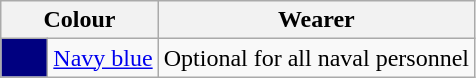<table class="wikitable">
<tr>
<th colspan="2">Colour</th>
<th>Wearer</th>
</tr>
<tr>
<td style="background:navy;">      </td>
<td><a href='#'>Navy blue</a></td>
<td>Optional for all naval personnel</td>
</tr>
</table>
